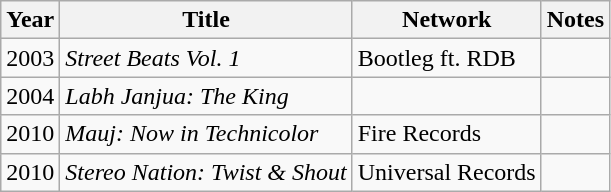<table class="wikitable">
<tr>
<th>Year</th>
<th>Title</th>
<th>Network</th>
<th>Notes</th>
</tr>
<tr>
<td>2003</td>
<td><em>Street Beats Vol. 1</em></td>
<td>Bootleg ft. RDB</td>
<td></td>
</tr>
<tr>
<td>2004</td>
<td><em>Labh Janjua: The King</em></td>
<td></td>
<td></td>
</tr>
<tr>
<td>2010</td>
<td><em>Mauj: Now in Technicolor</em></td>
<td>Fire Records</td>
<td></td>
</tr>
<tr>
<td>2010</td>
<td><em>Stereo Nation: Twist & Shout</em></td>
<td>Universal Records</td>
<td></td>
</tr>
</table>
